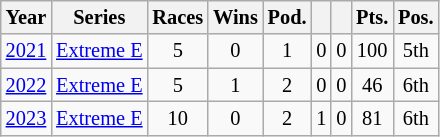<table class="wikitable" style="text-align:center; font-size:85%">
<tr>
<th>Year</th>
<th>Series</th>
<th>Races</th>
<th>Wins</th>
<th>Pod.</th>
<th></th>
<th></th>
<th>Pts.</th>
<th>Pos.</th>
</tr>
<tr>
<td><a href='#'>2021</a></td>
<td><a href='#'>Extreme E</a></td>
<td>5</td>
<td>0</td>
<td>1</td>
<td>0</td>
<td>0</td>
<td>100</td>
<td>5th</td>
</tr>
<tr>
<td><a href='#'>2022</a></td>
<td><a href='#'>Extreme E</a></td>
<td>5</td>
<td>1</td>
<td>2</td>
<td>0</td>
<td>0</td>
<td>46</td>
<td>6th</td>
</tr>
<tr>
<td><a href='#'>2023</a></td>
<td><a href='#'>Extreme E</a></td>
<td>10</td>
<td>0</td>
<td>2</td>
<td>1</td>
<td>0</td>
<td>81</td>
<td>6th</td>
</tr>
</table>
